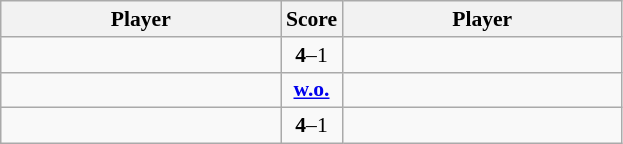<table class="wikitable " style=font-size:90%>
<tr>
<th width=180>Player</th>
<th width=30>Score</th>
<th width=180>Player</th>
</tr>
<tr>
<td><strong></strong></td>
<td style="text-align:center;"><strong>4</strong>–1</td>
<td></td>
</tr>
<tr>
<td><strong></strong></td>
<td style="text-align:center;"><strong><a href='#'>w.o.</a></strong></td>
<td></td>
</tr>
<tr>
<td><strong></strong></td>
<td style="text-align:center;"><strong>4</strong>–1</td>
<td></td>
</tr>
</table>
